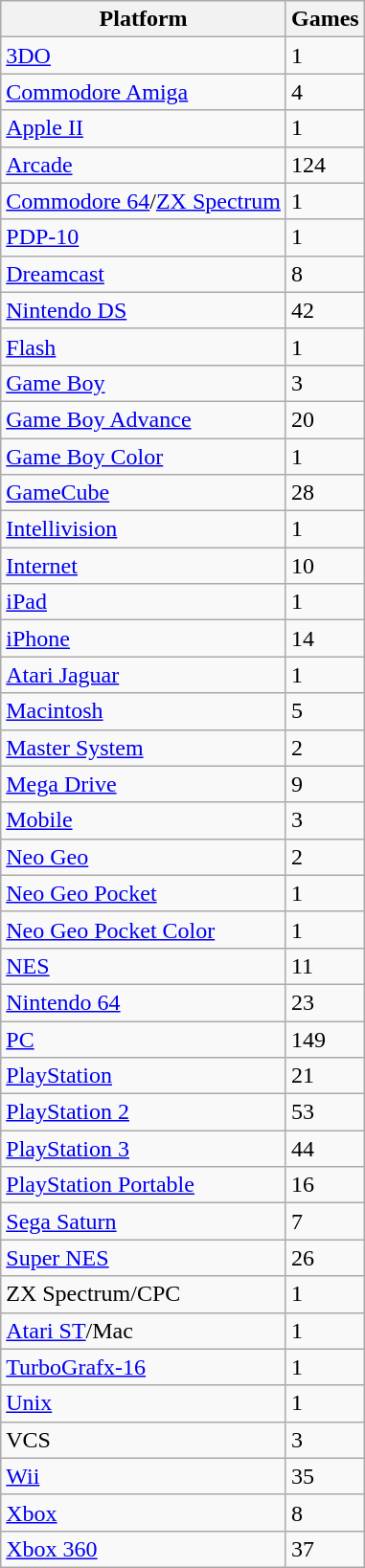<table class="wikitable sortable">
<tr>
<th>Platform</th>
<th>Games</th>
</tr>
<tr>
<td><a href='#'>3DO</a></td>
<td>1</td>
</tr>
<tr>
<td><a href='#'>Commodore Amiga</a></td>
<td>4</td>
</tr>
<tr>
<td><a href='#'>Apple II</a></td>
<td>1</td>
</tr>
<tr>
<td><a href='#'>Arcade</a></td>
<td>124</td>
</tr>
<tr>
<td><a href='#'>Commodore 64</a>/<a href='#'>ZX Spectrum</a></td>
<td>1</td>
</tr>
<tr>
<td><a href='#'>PDP-10</a></td>
<td>1</td>
</tr>
<tr>
<td><a href='#'>Dreamcast</a></td>
<td>8</td>
</tr>
<tr>
<td><a href='#'>Nintendo DS</a></td>
<td>42</td>
</tr>
<tr>
<td><a href='#'>Flash</a></td>
<td>1</td>
</tr>
<tr>
<td><a href='#'>Game Boy</a></td>
<td>3</td>
</tr>
<tr>
<td><a href='#'>Game Boy Advance</a></td>
<td>20</td>
</tr>
<tr>
<td><a href='#'>Game Boy Color</a></td>
<td>1</td>
</tr>
<tr>
<td><a href='#'>GameCube</a></td>
<td>28</td>
</tr>
<tr>
<td><a href='#'>Intellivision</a></td>
<td>1</td>
</tr>
<tr>
<td><a href='#'>Internet</a></td>
<td>10</td>
</tr>
<tr>
<td><a href='#'>iPad</a></td>
<td>1</td>
</tr>
<tr>
<td><a href='#'>iPhone</a></td>
<td>14</td>
</tr>
<tr>
<td><a href='#'>Atari Jaguar</a></td>
<td>1</td>
</tr>
<tr>
<td><a href='#'>Macintosh</a></td>
<td>5</td>
</tr>
<tr>
<td><a href='#'>Master System</a></td>
<td>2</td>
</tr>
<tr>
<td><a href='#'>Mega Drive</a></td>
<td>9</td>
</tr>
<tr>
<td><a href='#'>Mobile</a></td>
<td>3</td>
</tr>
<tr>
<td><a href='#'>Neo Geo</a></td>
<td>2</td>
</tr>
<tr>
<td><a href='#'>Neo Geo Pocket</a></td>
<td>1</td>
</tr>
<tr>
<td><a href='#'>Neo Geo Pocket Color</a></td>
<td>1</td>
</tr>
<tr>
<td><a href='#'>NES</a></td>
<td>11</td>
</tr>
<tr>
<td><a href='#'>Nintendo 64</a></td>
<td>23</td>
</tr>
<tr>
<td><a href='#'>PC</a></td>
<td>149</td>
</tr>
<tr>
<td><a href='#'>PlayStation</a></td>
<td>21</td>
</tr>
<tr>
<td><a href='#'>PlayStation 2</a></td>
<td>53</td>
</tr>
<tr>
<td><a href='#'>PlayStation 3</a></td>
<td>44</td>
</tr>
<tr>
<td><a href='#'>PlayStation Portable</a></td>
<td>16</td>
</tr>
<tr>
<td><a href='#'>Sega Saturn</a></td>
<td>7</td>
</tr>
<tr>
<td><a href='#'>Super NES</a></td>
<td>26</td>
</tr>
<tr>
<td>ZX Spectrum/CPC</td>
<td>1</td>
</tr>
<tr>
<td><a href='#'>Atari ST</a>/Mac</td>
<td>1</td>
</tr>
<tr>
<td><a href='#'>TurboGrafx-16</a></td>
<td>1</td>
</tr>
<tr>
<td><a href='#'>Unix</a></td>
<td>1</td>
</tr>
<tr>
<td>VCS</td>
<td>3</td>
</tr>
<tr>
<td><a href='#'>Wii</a></td>
<td>35</td>
</tr>
<tr>
<td><a href='#'>Xbox</a></td>
<td>8</td>
</tr>
<tr>
<td><a href='#'>Xbox 360</a></td>
<td>37</td>
</tr>
</table>
